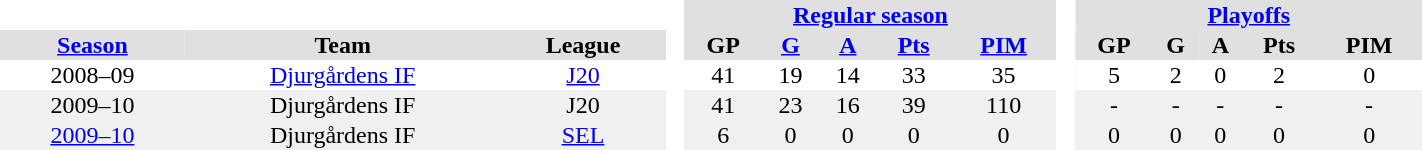<table border="0" cellpadding="1" cellspacing="0" style="text-align:center; width:75%">
<tr bgcolor="#e0e0e0">
<th colspan="3"  bgcolor="#ffffff"> </th>
<th rowspan="99" bgcolor="#ffffff"> </th>
<th colspan="5"><a href='#'>Regular season</a></th>
<th rowspan="99" bgcolor="#ffffff"> </th>
<th colspan="5"><a href='#'>Playoffs</a></th>
</tr>
<tr bgcolor="#e0e0e0">
<th><a href='#'>Season</a></th>
<th>Team</th>
<th>League</th>
<th>GP</th>
<th><a href='#'>G</a></th>
<th><a href='#'>A</a></th>
<th><a href='#'>Pts</a></th>
<th><a href='#'>PIM</a></th>
<th>GP</th>
<th>G</th>
<th>A</th>
<th>Pts</th>
<th>PIM</th>
</tr>
<tr ALIGN="center">
<td>2008–09</td>
<td><a href='#'>Djurgårdens IF</a></td>
<td><a href='#'>J20</a></td>
<td>41</td>
<td>19</td>
<td>14</td>
<td>33</td>
<td>35</td>
<td>5</td>
<td>2</td>
<td>0</td>
<td>2</td>
<td>0</td>
</tr>
<tr ALIGN="center" bgcolor="#f0f0f0">
<td>2009–10</td>
<td>Djurgårdens IF</td>
<td>J20</td>
<td>41</td>
<td>23</td>
<td>16</td>
<td>39</td>
<td>110</td>
<td>-</td>
<td>-</td>
<td>-</td>
<td>-</td>
<td>-</td>
</tr>
<tr ALIGN="center"  bgcolor="#f0f0f0">
<td><a href='#'>2009–10</a></td>
<td>Djurgårdens IF</td>
<td><a href='#'>SEL</a></td>
<td>6</td>
<td>0</td>
<td>0</td>
<td>0</td>
<td>0</td>
<td>0</td>
<td>0</td>
<td>0</td>
<td>0</td>
<td>0</td>
</tr>
</table>
